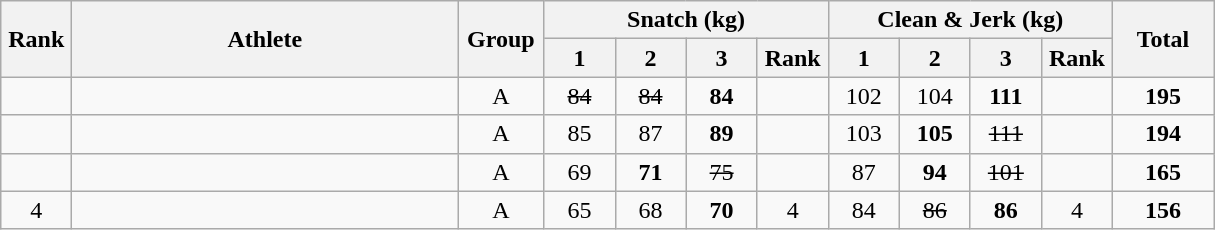<table class = "wikitable" style="text-align:center;">
<tr>
<th rowspan=2 width=40>Rank</th>
<th rowspan=2 width=250>Athlete</th>
<th rowspan=2 width=50>Group</th>
<th colspan=4>Snatch (kg)</th>
<th colspan=4>Clean & Jerk (kg)</th>
<th rowspan=2 width=60>Total</th>
</tr>
<tr>
<th width=40>1</th>
<th width=40>2</th>
<th width=40>3</th>
<th width=40>Rank</th>
<th width=40>1</th>
<th width=40>2</th>
<th width=40>3</th>
<th width=40>Rank</th>
</tr>
<tr>
<td></td>
<td align=left></td>
<td>A</td>
<td><s>84</s></td>
<td><s>84</s></td>
<td><strong>84</strong></td>
<td></td>
<td>102</td>
<td>104</td>
<td><strong>111</strong></td>
<td></td>
<td><strong>195</strong></td>
</tr>
<tr>
<td></td>
<td align=left></td>
<td>A</td>
<td>85</td>
<td>87</td>
<td><strong>89</strong></td>
<td></td>
<td>103</td>
<td><strong>105</strong></td>
<td><s>111</s></td>
<td></td>
<td><strong>194</strong></td>
</tr>
<tr>
<td></td>
<td align=left></td>
<td>A</td>
<td>69</td>
<td><strong>71</strong></td>
<td><s>75</s></td>
<td></td>
<td>87</td>
<td><strong>94</strong></td>
<td><s>101</s></td>
<td></td>
<td><strong>165</strong></td>
</tr>
<tr>
<td>4</td>
<td align=left></td>
<td>A</td>
<td>65</td>
<td>68</td>
<td><strong>70</strong></td>
<td>4</td>
<td>84</td>
<td><s>86</s></td>
<td><strong>86</strong></td>
<td>4</td>
<td><strong>156</strong></td>
</tr>
</table>
